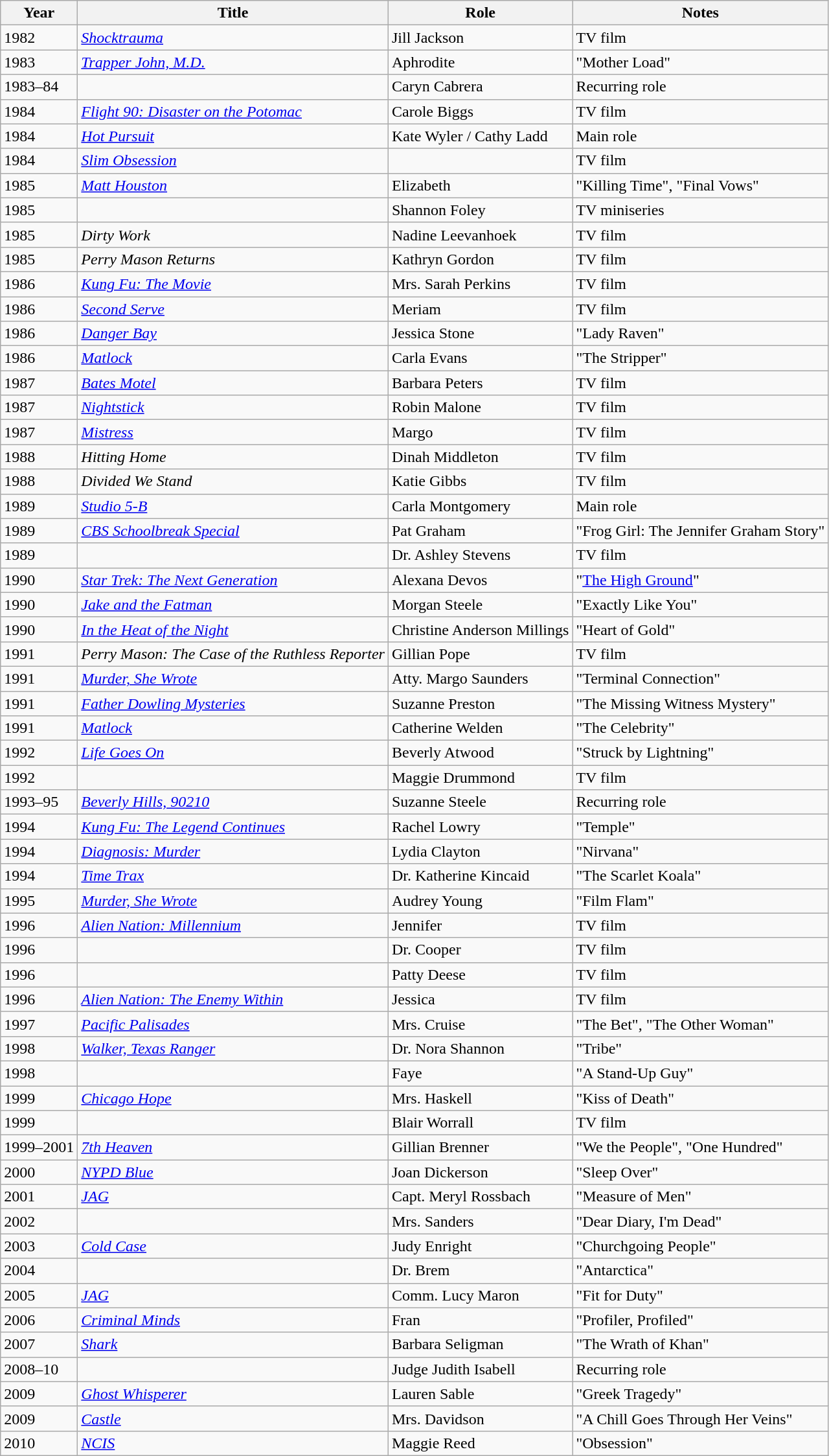<table class="wikitable sortable">
<tr>
<th>Year</th>
<th>Title</th>
<th>Role</th>
<th class="unsortable">Notes</th>
</tr>
<tr>
<td>1982</td>
<td><em><a href='#'>Shocktrauma</a></em></td>
<td>Jill Jackson</td>
<td>TV film</td>
</tr>
<tr>
<td>1983</td>
<td><em><a href='#'>Trapper John, M.D.</a></em></td>
<td>Aphrodite</td>
<td>"Mother Load"</td>
</tr>
<tr>
<td>1983–84</td>
<td><em></em></td>
<td>Caryn Cabrera</td>
<td>Recurring role</td>
</tr>
<tr>
<td>1984</td>
<td><em><a href='#'>Flight 90: Disaster on the Potomac</a></em></td>
<td>Carole Biggs</td>
<td>TV film</td>
</tr>
<tr>
<td>1984</td>
<td><em><a href='#'>Hot Pursuit</a></em></td>
<td>Kate Wyler / Cathy Ladd</td>
<td>Main role</td>
</tr>
<tr>
<td>1984</td>
<td><em><a href='#'>Slim Obsession</a></em></td>
<td></td>
<td>TV film</td>
</tr>
<tr>
<td>1985</td>
<td><em><a href='#'>Matt Houston</a></em></td>
<td>Elizabeth</td>
<td>"Killing Time", "Final Vows"</td>
</tr>
<tr>
<td>1985</td>
<td><em></em></td>
<td>Shannon Foley</td>
<td>TV miniseries</td>
</tr>
<tr>
<td>1985</td>
<td><em>Dirty Work</em></td>
<td>Nadine Leevanhoek</td>
<td>TV film</td>
</tr>
<tr>
<td>1985</td>
<td><em>Perry Mason Returns</em></td>
<td>Kathryn Gordon</td>
<td>TV film</td>
</tr>
<tr>
<td>1986</td>
<td><em><a href='#'>Kung Fu: The Movie</a></em></td>
<td>Mrs. Sarah Perkins</td>
<td>TV film</td>
</tr>
<tr>
<td>1986</td>
<td><em><a href='#'>Second Serve</a></em></td>
<td>Meriam</td>
<td>TV film</td>
</tr>
<tr>
<td>1986</td>
<td><em><a href='#'>Danger Bay</a></em></td>
<td>Jessica Stone</td>
<td>"Lady Raven"</td>
</tr>
<tr>
<td>1986</td>
<td><em><a href='#'>Matlock</a></em></td>
<td>Carla Evans</td>
<td>"The Stripper"</td>
</tr>
<tr>
<td>1987</td>
<td><em><a href='#'>Bates Motel</a></em></td>
<td>Barbara Peters</td>
<td>TV film</td>
</tr>
<tr>
<td>1987</td>
<td><em><a href='#'>Nightstick</a></em></td>
<td>Robin Malone</td>
<td>TV film</td>
</tr>
<tr>
<td>1987</td>
<td><em><a href='#'>Mistress</a></em></td>
<td>Margo</td>
<td>TV film</td>
</tr>
<tr>
<td>1988</td>
<td><em>Hitting Home</em></td>
<td>Dinah Middleton</td>
<td>TV film</td>
</tr>
<tr>
<td>1988</td>
<td><em>Divided We Stand</em></td>
<td>Katie Gibbs</td>
<td>TV film</td>
</tr>
<tr>
<td>1989</td>
<td><em><a href='#'>Studio 5-B</a></em></td>
<td>Carla Montgomery</td>
<td>Main role</td>
</tr>
<tr>
<td>1989</td>
<td><em><a href='#'>CBS Schoolbreak Special</a></em></td>
<td>Pat Graham</td>
<td>"Frog Girl: The Jennifer Graham Story"</td>
</tr>
<tr>
<td>1989</td>
<td><em></em></td>
<td>Dr. Ashley Stevens</td>
<td>TV film</td>
</tr>
<tr>
<td>1990</td>
<td><em><a href='#'>Star Trek: The Next Generation</a></em></td>
<td>Alexana Devos</td>
<td>"<a href='#'>The High Ground</a>"</td>
</tr>
<tr>
<td>1990</td>
<td><em><a href='#'>Jake and the Fatman</a></em></td>
<td>Morgan Steele</td>
<td>"Exactly Like You"</td>
</tr>
<tr>
<td>1990</td>
<td><em><a href='#'>In the Heat of the Night</a></em></td>
<td>Christine Anderson Millings</td>
<td>"Heart of Gold"</td>
</tr>
<tr>
<td>1991</td>
<td><em>Perry Mason: The Case of the Ruthless Reporter</em></td>
<td>Gillian Pope</td>
<td>TV film</td>
</tr>
<tr>
<td>1991</td>
<td><em><a href='#'>Murder, She Wrote</a></em></td>
<td>Atty. Margo Saunders</td>
<td>"Terminal Connection"</td>
</tr>
<tr>
<td>1991</td>
<td><em><a href='#'>Father Dowling Mysteries</a></em></td>
<td>Suzanne Preston</td>
<td>"The Missing Witness Mystery"</td>
</tr>
<tr>
<td>1991</td>
<td><em><a href='#'>Matlock</a></em></td>
<td>Catherine Welden</td>
<td>"The Celebrity"</td>
</tr>
<tr>
<td>1992</td>
<td><em><a href='#'>Life Goes On</a></em></td>
<td>Beverly Atwood</td>
<td>"Struck by Lightning"</td>
</tr>
<tr>
<td>1992</td>
<td><em></em></td>
<td>Maggie Drummond</td>
<td>TV film</td>
</tr>
<tr>
<td>1993–95</td>
<td><em><a href='#'>Beverly Hills, 90210</a></em></td>
<td>Suzanne Steele</td>
<td>Recurring role</td>
</tr>
<tr>
<td>1994</td>
<td><em><a href='#'>Kung Fu: The Legend Continues</a></em></td>
<td>Rachel Lowry</td>
<td>"Temple"</td>
</tr>
<tr>
<td>1994</td>
<td><em><a href='#'>Diagnosis: Murder</a></em></td>
<td>Lydia Clayton</td>
<td>"Nirvana"</td>
</tr>
<tr>
<td>1994</td>
<td><em><a href='#'>Time Trax</a></em></td>
<td>Dr. Katherine Kincaid</td>
<td>"The Scarlet Koala"</td>
</tr>
<tr>
<td>1995</td>
<td><em><a href='#'>Murder, She Wrote</a></em></td>
<td>Audrey Young</td>
<td>"Film Flam"</td>
</tr>
<tr>
<td>1996</td>
<td><em><a href='#'>Alien Nation: Millennium</a></em></td>
<td>Jennifer</td>
<td>TV film</td>
</tr>
<tr>
<td>1996</td>
<td><em></em></td>
<td>Dr. Cooper</td>
<td>TV film</td>
</tr>
<tr>
<td>1996</td>
<td><em></em></td>
<td>Patty Deese</td>
<td>TV film</td>
</tr>
<tr>
<td>1996</td>
<td><em><a href='#'>Alien Nation: The Enemy Within</a></em></td>
<td>Jessica</td>
<td>TV film</td>
</tr>
<tr>
<td>1997</td>
<td><em><a href='#'>Pacific Palisades</a></em></td>
<td>Mrs. Cruise</td>
<td>"The Bet", "The Other Woman"</td>
</tr>
<tr>
<td>1998</td>
<td><em><a href='#'>Walker, Texas Ranger</a></em></td>
<td>Dr. Nora Shannon</td>
<td>"Tribe"</td>
</tr>
<tr>
<td>1998</td>
<td><em></em></td>
<td>Faye</td>
<td>"A Stand-Up Guy"</td>
</tr>
<tr>
<td>1999</td>
<td><em><a href='#'>Chicago Hope</a></em></td>
<td>Mrs. Haskell</td>
<td>"Kiss of Death"</td>
</tr>
<tr>
<td>1999</td>
<td><em></em></td>
<td>Blair Worrall</td>
<td>TV film</td>
</tr>
<tr>
<td>1999–2001</td>
<td><em><a href='#'>7th Heaven</a></em></td>
<td>Gillian Brenner</td>
<td>"We the People", "One Hundred"</td>
</tr>
<tr>
<td>2000</td>
<td><em><a href='#'>NYPD Blue</a></em></td>
<td>Joan Dickerson</td>
<td>"Sleep Over"</td>
</tr>
<tr>
<td>2001</td>
<td><em><a href='#'>JAG</a></em></td>
<td>Capt. Meryl Rossbach</td>
<td>"Measure of Men"</td>
</tr>
<tr>
<td>2002</td>
<td><em></em></td>
<td>Mrs. Sanders</td>
<td>"Dear Diary, I'm Dead"</td>
</tr>
<tr>
<td>2003</td>
<td><em><a href='#'>Cold Case</a></em></td>
<td>Judy Enright</td>
<td>"Churchgoing People"</td>
</tr>
<tr>
<td>2004</td>
<td><em></em></td>
<td>Dr. Brem</td>
<td>"Antarctica"</td>
</tr>
<tr>
<td>2005</td>
<td><em><a href='#'>JAG</a></em></td>
<td>Comm. Lucy Maron</td>
<td>"Fit for Duty"</td>
</tr>
<tr>
<td>2006</td>
<td><em><a href='#'>Criminal Minds</a></em></td>
<td>Fran</td>
<td>"Profiler, Profiled"</td>
</tr>
<tr>
<td>2007</td>
<td><em><a href='#'>Shark</a></em></td>
<td>Barbara Seligman</td>
<td>"The Wrath of Khan"</td>
</tr>
<tr>
<td>2008–10</td>
<td><em></em></td>
<td>Judge Judith Isabell</td>
<td>Recurring role</td>
</tr>
<tr>
<td>2009</td>
<td><em><a href='#'>Ghost Whisperer</a></em></td>
<td>Lauren Sable</td>
<td>"Greek Tragedy"</td>
</tr>
<tr>
<td>2009</td>
<td><em><a href='#'>Castle</a></em></td>
<td>Mrs. Davidson</td>
<td>"A Chill Goes Through Her Veins"</td>
</tr>
<tr>
<td>2010</td>
<td><em><a href='#'>NCIS</a></em></td>
<td>Maggie Reed</td>
<td>"Obsession"</td>
</tr>
</table>
